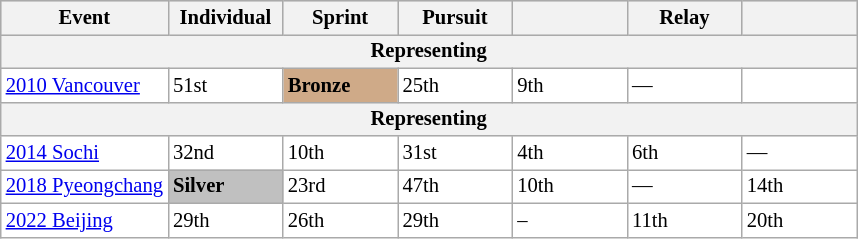<table class="wikitable plainrowheaders" style="background:#fff; font-size:86%; line-height:16px; border:gray solid 1px; border-collapse:collapse;">
<tr style="background:#ccc; text-align:center;">
<th>Event</th>
<th style="width:70px;">Individual</th>
<th style="width:70px;">Sprint</th>
<th style="width:70px;">Pursuit</th>
<th style="width:70px;"></th>
<th style="width:70px;">Relay</th>
<th style="width:70px;"></th>
</tr>
<tr>
<th colspan=7>Representing </th>
</tr>
<tr>
<td align=left> <a href='#'>2010 Vancouver</a></td>
<td>51st</td>
<td style="background:#cfaa88;"><strong>Bronze</strong></td>
<td>25th</td>
<td>9th</td>
<td>—</td>
<td></td>
</tr>
<tr>
<th colspan=7>Representing </th>
</tr>
<tr>
<td align=left> <a href='#'>2014 Sochi</a></td>
<td>32nd</td>
<td>10th</td>
<td>31st</td>
<td>4th</td>
<td>6th</td>
<td>—</td>
</tr>
<tr>
<td align=left> <a href='#'>2018 Pyeongchang</a></td>
<td style="background:silver"><strong>Silver</strong></td>
<td>23rd</td>
<td>47th</td>
<td>10th</td>
<td>—</td>
<td>14th</td>
</tr>
<tr>
<td align=left> <a href='#'>2022 Beijing</a></td>
<td>29th</td>
<td>26th</td>
<td>29th</td>
<td>–</td>
<td>11th</td>
<td>20th</td>
</tr>
</table>
